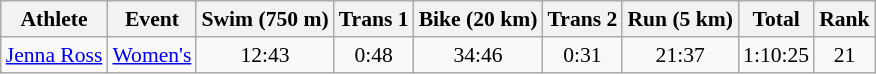<table class="wikitable" border="1" style="font-size:90%">
<tr>
<th>Athlete</th>
<th>Event</th>
<th>Swim (750 m)</th>
<th>Trans 1</th>
<th>Bike (20 km)</th>
<th>Trans 2</th>
<th>Run (5 km)</th>
<th>Total</th>
<th>Rank</th>
</tr>
<tr align=center>
<td align=left><a href='#'>Jenna Ross</a></td>
<td align=left><a href='#'>Women's</a></td>
<td>12:43</td>
<td>0:48</td>
<td>34:46</td>
<td>0:31</td>
<td>21:37</td>
<td>1:10:25</td>
<td>21</td>
</tr>
</table>
